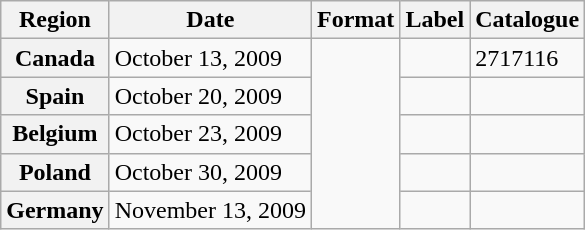<table class="wikitable plainrowheaders">
<tr>
<th>Region</th>
<th>Date</th>
<th>Format</th>
<th>Label</th>
<th>Catalogue</th>
</tr>
<tr>
<th scope="row">Canada</th>
<td>October 13, 2009</td>
<td rowspan=5></td>
<td></td>
<td>2717116</td>
</tr>
<tr>
<th scope="row">Spain</th>
<td>October 20, 2009</td>
<td></td>
<td></td>
</tr>
<tr>
<th scope="row">Belgium</th>
<td>October 23, 2009</td>
<td></td>
<td></td>
</tr>
<tr>
<th scope="row">Poland</th>
<td>October 30, 2009</td>
<td></td>
<td></td>
</tr>
<tr>
<th scope="row">Germany</th>
<td>November 13, 2009</td>
<td></td>
<td></td>
</tr>
</table>
